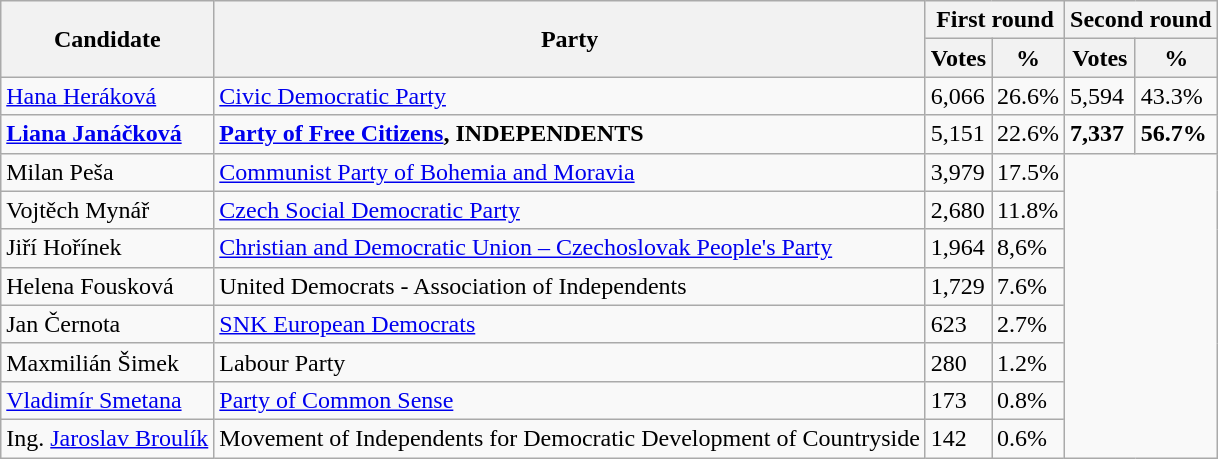<table class=wikitable>
<tr>
<th rowspan=2>Candidate</th>
<th rowspan=2>Party</th>
<th colspan=2>First round</th>
<th colspan=2>Second round</th>
</tr>
<tr>
<th>Votes</th>
<th>%</th>
<th>Votes</th>
<th>%</th>
</tr>
<tr>
<td><a href='#'>Hana Heráková</a></td>
<td><a href='#'>Civic Democratic Party</a></td>
<td>6,066</td>
<td>26.6%</td>
<td>5,594</td>
<td>43.3%</td>
</tr>
<tr>
<td><strong><a href='#'>Liana Janáčková</a></strong></td>
<td><strong><a href='#'>Party of Free Citizens</a>, INDEPENDENTS</strong></td>
<td>5,151</td>
<td>22.6%</td>
<td><strong>7,337</strong></td>
<td><strong>56.7%</strong></td>
</tr>
<tr>
<td>Milan Peša</td>
<td><a href='#'>Communist Party of Bohemia and Moravia</a></td>
<td>3,979</td>
<td>17.5%</td>
<td colspan=2 rowspan=8></td>
</tr>
<tr>
<td>Vojtěch Mynář</td>
<td><a href='#'>Czech Social Democratic Party</a></td>
<td>2,680</td>
<td>11.8%</td>
</tr>
<tr>
<td>Jiří Hořínek</td>
<td><a href='#'>Christian and Democratic Union – Czechoslovak People's Party</a></td>
<td>1,964</td>
<td>8,6%</td>
</tr>
<tr>
<td>Helena Fousková</td>
<td>United Democrats - Association of Independents</td>
<td>1,729</td>
<td>7.6%</td>
</tr>
<tr>
<td>Jan Černota</td>
<td><a href='#'>SNK European Democrats</a></td>
<td>623</td>
<td>2.7%</td>
</tr>
<tr>
<td>Maxmilián Šimek</td>
<td>Labour Party</td>
<td>280</td>
<td>1.2%</td>
</tr>
<tr>
<td><a href='#'>Vladimír Smetana</a></td>
<td><a href='#'>Party of Common Sense</a></td>
<td>173</td>
<td>0.8%</td>
</tr>
<tr>
<td>Ing. <a href='#'>Jaroslav Broulík</a></td>
<td>Movement of Independents for Democratic Development of Countryside</td>
<td>142</td>
<td>0.6%</td>
</tr>
</table>
